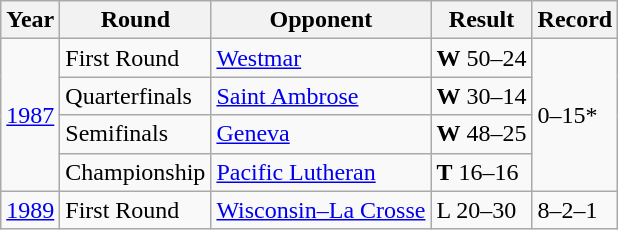<table class="wikitable">
<tr>
<th>Year</th>
<th>Round</th>
<th>Opponent</th>
<th>Result</th>
<th>Record</th>
</tr>
<tr>
<td rowspan="4"><a href='#'>1987</a></td>
<td>First Round</td>
<td><a href='#'>Westmar</a></td>
<td><strong>W</strong> 50–24</td>
<td rowspan="4">0–15*</td>
</tr>
<tr>
<td>Quarterfinals</td>
<td><a href='#'>Saint Ambrose</a></td>
<td><strong>W</strong> 30–14</td>
</tr>
<tr>
<td>Semifinals</td>
<td><a href='#'>Geneva</a></td>
<td><strong>W</strong> 48–25</td>
</tr>
<tr>
<td>Championship</td>
<td><a href='#'>Pacific Lutheran</a></td>
<td><strong>T</strong> 16–16</td>
</tr>
<tr>
<td><a href='#'>1989</a></td>
<td>First Round</td>
<td><a href='#'>Wisconsin–La Crosse</a></td>
<td>L 20–30</td>
<td>8–2–1</td>
</tr>
</table>
